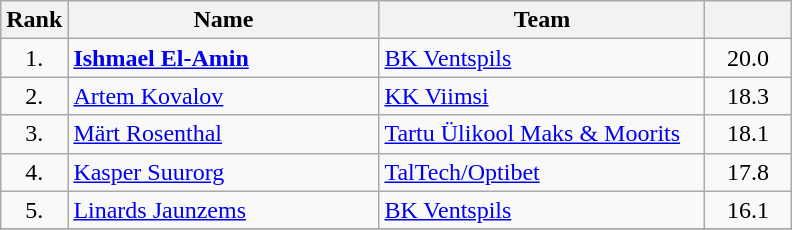<table class="wikitable" style="text-align: center;">
<tr>
<th>Rank</th>
<th width=200>Name</th>
<th width=210>Team</th>
<th width=50></th>
</tr>
<tr>
<td>1.</td>
<td align="left"> <strong><a href='#'>Ishmael El-Amin</a></strong></td>
<td style="text-align:left;"> <a href='#'>BK Ventspils</a></td>
<td>20.0</td>
</tr>
<tr>
<td>2.</td>
<td align="left"> <a href='#'>Artem Kovalov</a></td>
<td style="text-align:left;"> <a href='#'>KK Viimsi</a></td>
<td>18.3</td>
</tr>
<tr>
<td>3.</td>
<td align="left"> <a href='#'>Märt Rosenthal</a></td>
<td style="text-align:left;"> <a href='#'>Tartu Ülikool Maks & Moorits</a></td>
<td>18.1</td>
</tr>
<tr>
<td>4.</td>
<td align="left"> <a href='#'>Kasper Suurorg</a></td>
<td style="text-align:left;"> <a href='#'>TalTech/Optibet</a></td>
<td>17.8</td>
</tr>
<tr>
<td>5.</td>
<td align="left"> <a href='#'>Linards Jaunzems</a></td>
<td style="text-align:left;"> <a href='#'>BK Ventspils</a></td>
<td>16.1</td>
</tr>
<tr>
</tr>
</table>
